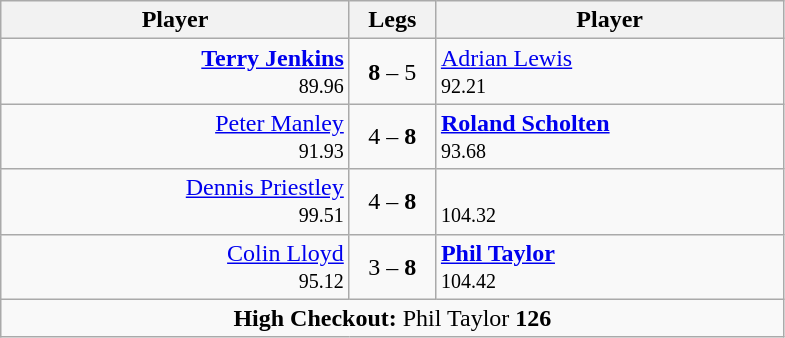<table class=wikitable style="text-align|center">
<tr>
<th width=225>Player</th>
<th width=50>Legs</th>
<th width=225>Player</th>
</tr>
<tr align=left>
<td align=right><strong><a href='#'>Terry Jenkins</a></strong>  <br> <small><span>89.96</span></small></td>
<td align=center><strong>8</strong> – 5</td>
<td> <a href='#'>Adrian Lewis</a> <br> <small><span>92.21</span></small></td>
</tr>
<tr align=left>
<td align=right><a href='#'>Peter Manley</a>  <br> <small><span>91.93</span></small></td>
<td align=center>4 – <strong>8</strong></td>
<td> <strong><a href='#'>Roland Scholten</a></strong> <br> <small><span>93.68</span></small></td>
</tr>
<tr align=left>
<td align=right><a href='#'>Dennis Priestley</a>  <br> <small><span>99.51</span></small></td>
<td align=center>4 – <strong>8</strong></td>
<td> <br> <small><span>104.32</span></small></td>
</tr>
<tr align=left>
<td align=right><a href='#'>Colin Lloyd</a>  <br> <small><span>95.12</span></small></td>
<td align=center>3 – <strong>8</strong></td>
<td> <strong><a href='#'>Phil Taylor</a></strong> <br> <small><span>104.42</span></small></td>
</tr>
<tr align=center>
<td colspan="3"><strong>High Checkout:</strong> Phil Taylor <strong>126</strong></td>
</tr>
</table>
